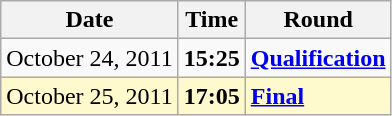<table class="wikitable">
<tr>
<th>Date</th>
<th>Time</th>
<th>Round</th>
</tr>
<tr>
<td>October 24, 2011</td>
<td><strong>15:25</strong></td>
<td><strong><a href='#'>Qualification</a></strong></td>
</tr>
<tr style=background:lemonchiffon>
<td>October 25, 2011</td>
<td><strong>17:05</strong></td>
<td><strong><a href='#'>Final</a></strong></td>
</tr>
</table>
